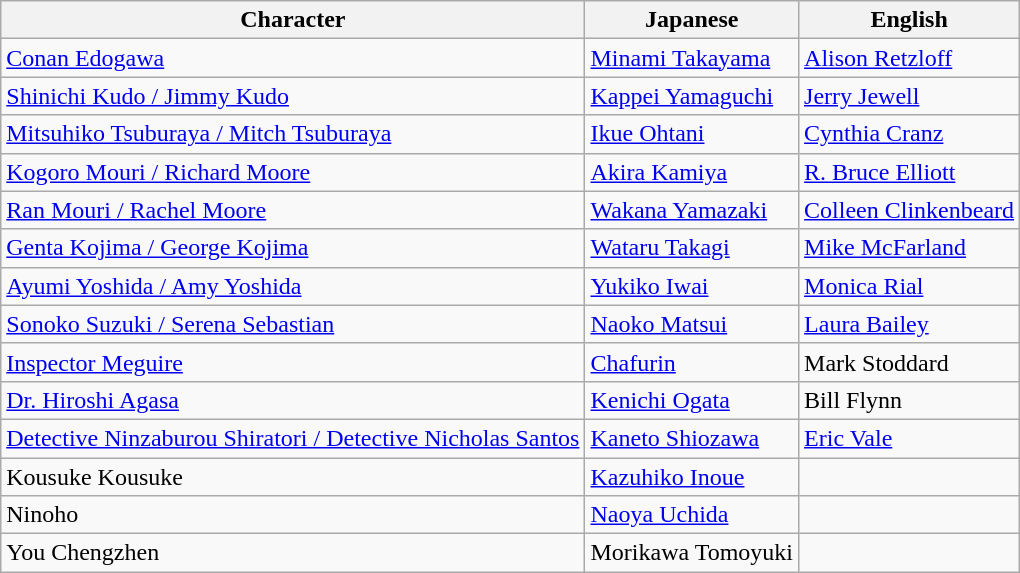<table class="wikitable">
<tr>
<th>Character</th>
<th>Japanese</th>
<th>English</th>
</tr>
<tr>
<td><a href='#'>Conan Edogawa</a></td>
<td><a href='#'>Minami Takayama</a></td>
<td><a href='#'>Alison Retzloff</a></td>
</tr>
<tr>
<td><a href='#'>Shinichi Kudo / Jimmy Kudo</a></td>
<td><a href='#'>Kappei Yamaguchi</a></td>
<td><a href='#'>Jerry Jewell</a></td>
</tr>
<tr>
<td><a href='#'>Mitsuhiko Tsuburaya / Mitch Tsuburaya</a></td>
<td><a href='#'>Ikue Ohtani</a></td>
<td><a href='#'>Cynthia Cranz</a></td>
</tr>
<tr>
<td><a href='#'>Kogoro Mouri / Richard Moore</a></td>
<td><a href='#'>Akira Kamiya</a></td>
<td><a href='#'>R. Bruce Elliott</a></td>
</tr>
<tr>
<td><a href='#'>Ran Mouri / Rachel Moore</a></td>
<td><a href='#'>Wakana Yamazaki</a></td>
<td><a href='#'>Colleen Clinkenbeard</a></td>
</tr>
<tr>
<td><a href='#'>Genta Kojima / George Kojima</a></td>
<td><a href='#'>Wataru Takagi</a></td>
<td><a href='#'>Mike McFarland</a></td>
</tr>
<tr>
<td><a href='#'>Ayumi Yoshida / Amy Yoshida</a></td>
<td><a href='#'>Yukiko Iwai</a></td>
<td><a href='#'>Monica Rial</a></td>
</tr>
<tr>
<td><a href='#'>Sonoko Suzuki / Serena Sebastian</a></td>
<td><a href='#'>Naoko Matsui</a></td>
<td><a href='#'>Laura Bailey</a></td>
</tr>
<tr>
<td><a href='#'>Inspector Meguire</a></td>
<td><a href='#'>Chafurin</a></td>
<td>Mark Stoddard</td>
</tr>
<tr>
<td><a href='#'>Dr. Hiroshi Agasa</a></td>
<td><a href='#'>Kenichi Ogata</a></td>
<td>Bill Flynn</td>
</tr>
<tr>
<td><a href='#'>Detective Ninzaburou Shiratori / Detective Nicholas Santos</a></td>
<td><a href='#'>Kaneto Shiozawa</a></td>
<td><a href='#'>Eric Vale</a></td>
</tr>
<tr>
<td>Kousuke Kousuke</td>
<td><a href='#'>Kazuhiko Inoue</a></td>
<td></td>
</tr>
<tr>
<td>Ninoho</td>
<td><a href='#'>Naoya Uchida</a></td>
<td></td>
</tr>
<tr>
<td>You Chengzhen</td>
<td>Morikawa Tomoyuki</td>
<td></td>
</tr>
</table>
